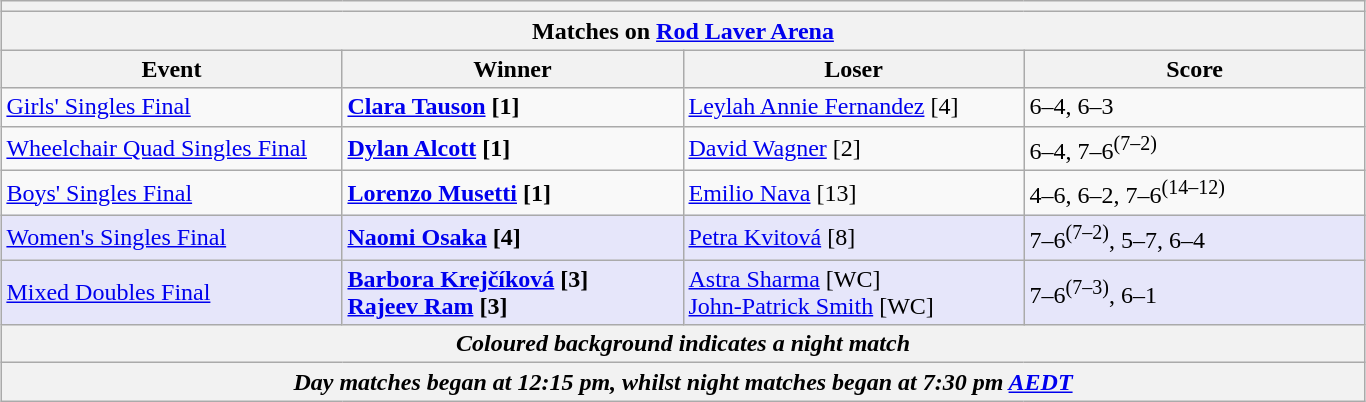<table class="wikitable collapsible uncollapsed" style="margin:1em auto;">
<tr>
<th colspan=4></th>
</tr>
<tr>
<th colspan=4><strong>Matches on <a href='#'>Rod Laver Arena</a></strong></th>
</tr>
<tr>
<th style="width:220px;">Event</th>
<th style="width:220px;">Winner</th>
<th style="width:220px;">Loser</th>
<th style="width:220px;">Score</th>
</tr>
<tr>
<td><a href='#'>Girls' Singles Final</a></td>
<td><strong> <a href='#'>Clara Tauson</a> [1]</strong></td>
<td> <a href='#'>Leylah Annie Fernandez</a> [4]</td>
<td>6–4, 6–3</td>
</tr>
<tr>
<td><a href='#'>Wheelchair Quad Singles Final</a></td>
<td><strong> <a href='#'>Dylan Alcott</a> [1]</strong></td>
<td> <a href='#'>David Wagner</a> [2]</td>
<td>6–4, 7–6<sup>(7–2)</sup></td>
</tr>
<tr>
<td><a href='#'>Boys' Singles Final</a></td>
<td><strong> <a href='#'>Lorenzo Musetti</a> [1]</strong></td>
<td> <a href='#'>Emilio Nava</a> [13]</td>
<td>4–6, 6–2, 7–6<sup>(14–12)</sup></td>
</tr>
<tr bgcolor=lavender>
<td><a href='#'>Women's Singles Final</a></td>
<td><strong> <a href='#'>Naomi Osaka</a> [4]</strong></td>
<td> <a href='#'>Petra Kvitová</a> [8]</td>
<td>7–6<sup>(7–2)</sup>, 5–7, 6–4</td>
</tr>
<tr bgcolor=lavender>
<td><a href='#'>Mixed Doubles Final</a></td>
<td> <strong><a href='#'>Barbora Krejčíková</a> [3]<br> <a href='#'>Rajeev Ram</a> [3]</strong></td>
<td> <a href='#'>Astra Sharma</a> [WC]<br> <a href='#'>John-Patrick Smith</a> [WC]</td>
<td>7–6<sup>(7–3)</sup>, 6–1</td>
</tr>
<tr>
<th colspan=4><em>Coloured background indicates a night match</em></th>
</tr>
<tr>
<th colspan=4><em>Day matches began at 12:15 pm, whilst night matches began at 7:30 pm <a href='#'>AEDT</a></em></th>
</tr>
</table>
